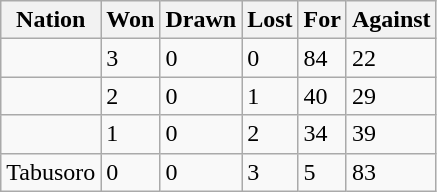<table class="wikitable">
<tr>
<th>Nation</th>
<th>Won</th>
<th>Drawn</th>
<th>Lost</th>
<th>For</th>
<th>Against</th>
</tr>
<tr>
<td></td>
<td>3</td>
<td>0</td>
<td>0</td>
<td>84</td>
<td>22</td>
</tr>
<tr>
<td></td>
<td>2</td>
<td>0</td>
<td>1</td>
<td>40</td>
<td>29</td>
</tr>
<tr>
<td></td>
<td>1</td>
<td>0</td>
<td>2</td>
<td>34</td>
<td>39</td>
</tr>
<tr>
<td>Tabusoro</td>
<td>0</td>
<td>0</td>
<td>3</td>
<td>5</td>
<td>83</td>
</tr>
</table>
